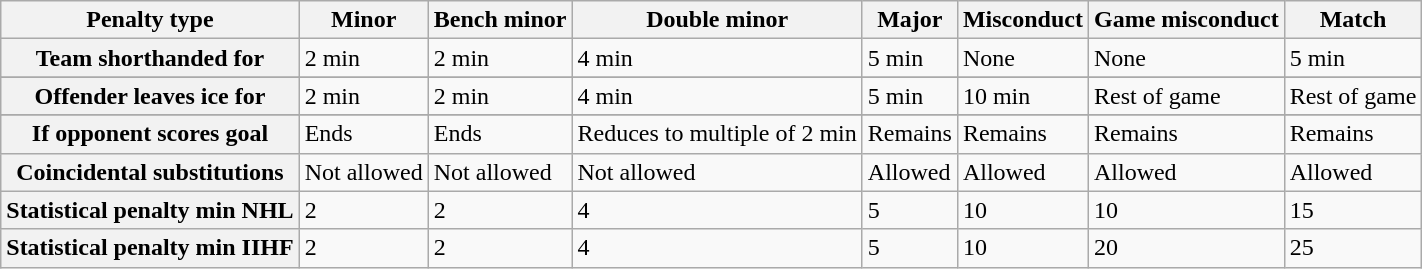<table class="wikitable">
<tr>
<th>Penalty type</th>
<th>Minor</th>
<th>Bench minor</th>
<th>Double minor</th>
<th>Major</th>
<th>Misconduct</th>
<th>Game misconduct</th>
<th>Match</th>
</tr>
<tr>
<th>Team shorthanded for</th>
<td>2 min</td>
<td>2 min</td>
<td>4 min</td>
<td>5 min</td>
<td>None</td>
<td>None</td>
<td>5 min</td>
</tr>
<tr>
</tr>
<tr>
<th>Offender leaves ice for</th>
<td>2 min</td>
<td>2 min</td>
<td>4 min</td>
<td>5 min</td>
<td>10 min</td>
<td>Rest of game</td>
<td>Rest of game</td>
</tr>
<tr>
</tr>
<tr>
<th>If opponent scores goal</th>
<td>Ends</td>
<td>Ends</td>
<td>Reduces to multiple of 2 min</td>
<td>Remains</td>
<td>Remains</td>
<td>Remains</td>
<td>Remains</td>
</tr>
<tr>
<th>Coincidental substitutions</th>
<td>Not allowed</td>
<td>Not allowed</td>
<td>Not allowed</td>
<td>Allowed</td>
<td>Allowed</td>
<td>Allowed</td>
<td>Allowed</td>
</tr>
<tr>
<th>Statistical penalty min NHL</th>
<td>2</td>
<td>2</td>
<td>4</td>
<td>5</td>
<td>10</td>
<td>10</td>
<td>15</td>
</tr>
<tr>
<th>Statistical penalty min IIHF</th>
<td>2</td>
<td>2</td>
<td>4</td>
<td>5</td>
<td>10</td>
<td>20</td>
<td>25</td>
</tr>
</table>
